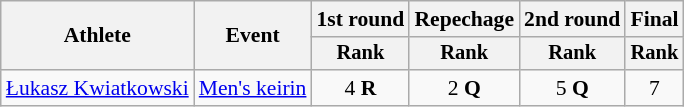<table class=wikitable style="font-size:90%">
<tr>
<th rowspan="2">Athlete</th>
<th rowspan="2">Event</th>
<th>1st round</th>
<th>Repechage</th>
<th>2nd round</th>
<th>Final</th>
</tr>
<tr style="font-size:95%">
<th>Rank</th>
<th>Rank</th>
<th>Rank</th>
<th>Rank</th>
</tr>
<tr align=center>
<td align=left><a href='#'>Łukasz Kwiatkowski</a></td>
<td align=left><a href='#'>Men's keirin</a></td>
<td>4 <strong>R</strong></td>
<td>2 <strong>Q</strong></td>
<td>5 <strong>Q</strong></td>
<td>7</td>
</tr>
</table>
